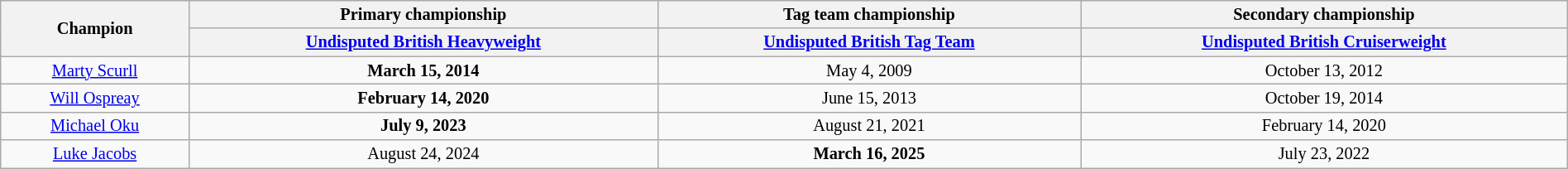<table class="wikitable" style="font-size:85%; text-align:center; width:100%;">
<tr>
<th rowspan=2>Champion</th>
<th>Primary championship</th>
<th>Tag team championship</th>
<th>Secondary championship</th>
</tr>
<tr>
<th><a href='#'>Undisputed British Heavyweight</a></th>
<th><a href='#'>Undisputed British Tag Team</a></th>
<th><a href='#'>Undisputed British Cruiserweight</a></th>
</tr>
<tr>
<td><a href='#'>Marty Scurll</a></td>
<td><strong>March 15, 2014</strong></td>
<td>May 4, 2009<br></td>
<td>October 13, 2012</td>
</tr>
<tr>
<td><a href='#'>Will Ospreay</a></td>
<td><strong>February 14, 2020</strong></td>
<td>June 15, 2013<br></td>
<td>October 19, 2014</td>
</tr>
<tr>
<td><a href='#'>Michael Oku</a></td>
<td><strong>July 9, 2023</strong></td>
<td>August 21, 2021<br></td>
<td>February 14, 2020</td>
</tr>
<tr>
<td><a href='#'>Luke Jacobs</a></td>
<td>August 24, 2024</td>
<td><strong>March 16, 2025</strong><br></td>
<td>July 23, 2022</td>
</tr>
</table>
